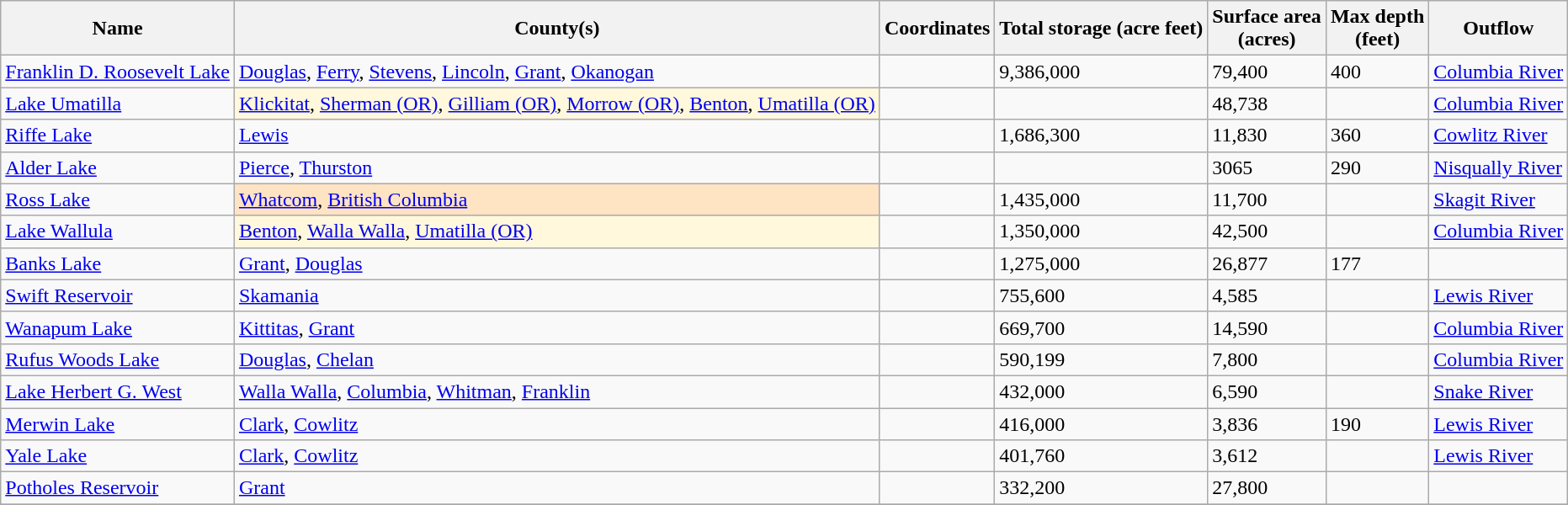<table class="wikitable sortable" border="1">
<tr>
<th>Name</th>
<th>County(s)</th>
<th>Coordinates</th>
<th data-sort-type="number">Total storage (acre feet)</th>
<th data-sort-type="number">Surface area<br> (acres)</th>
<th data-sort-type="number">Max depth<br> (feet)</th>
<th>Outflow</th>
</tr>
<tr>
<td><a href='#'>Franklin D. Roosevelt Lake</a></td>
<td><a href='#'>Douglas</a>, <a href='#'>Ferry</a>, <a href='#'>Stevens</a>, <a href='#'>Lincoln</a>, <a href='#'>Grant</a>, <a href='#'>Okanogan</a></td>
<td></td>
<td>9,386,000 </td>
<td>79,400 </td>
<td>400</td>
<td><a href='#'>Columbia River</a></td>
</tr>
<tr>
<td><a href='#'>Lake Umatilla</a></td>
<td bgcolor="#FFF8DC"><a href='#'>Klickitat</a>, <a href='#'>Sherman (OR)</a>, <a href='#'>Gilliam (OR)</a>, <a href='#'>Morrow (OR)</a>, <a href='#'>Benton</a>, <a href='#'>Umatilla (OR)</a></td>
<td></td>
<td></td>
<td>48,738</td>
<td></td>
<td><a href='#'>Columbia River</a></td>
</tr>
<tr>
<td><a href='#'>Riffe Lake</a></td>
<td><a href='#'>Lewis</a></td>
<td></td>
<td>1,686,300 </td>
<td>11,830</td>
<td>360</td>
<td><a href='#'>Cowlitz River</a></td>
</tr>
<tr>
<td><a href='#'>Alder Lake</a></td>
<td><a href='#'>Pierce</a>, <a href='#'>Thurston</a></td>
<td></td>
<td></td>
<td>3065</td>
<td>290</td>
<td><a href='#'>Nisqually River</a></td>
</tr>
<tr>
<td><a href='#'>Ross Lake</a></td>
<td bgcolor="#FFE4C4"><a href='#'>Whatcom</a>, <a href='#'>British Columbia</a></td>
<td></td>
<td>1,435,000</td>
<td>11,700</td>
<td></td>
<td><a href='#'>Skagit River</a></td>
</tr>
<tr>
<td><a href='#'>Lake Wallula</a></td>
<td bgcolor="#FFF8DC"><a href='#'>Benton</a>, <a href='#'>Walla Walla</a>, <a href='#'>Umatilla (OR)</a></td>
<td></td>
<td>1,350,000 </td>
<td>42,500 </td>
<td></td>
<td><a href='#'>Columbia River</a></td>
</tr>
<tr>
<td><a href='#'>Banks Lake</a></td>
<td><a href='#'>Grant</a>, <a href='#'>Douglas</a></td>
<td></td>
<td>1,275,000 </td>
<td>26,877 </td>
<td>177 </td>
<td></td>
</tr>
<tr>
<td><a href='#'>Swift Reservoir</a></td>
<td><a href='#'>Skamania</a></td>
<td></td>
<td>755,600 </td>
<td>4,585 </td>
<td></td>
<td><a href='#'>Lewis River</a></td>
</tr>
<tr>
<td><a href='#'>Wanapum Lake</a></td>
<td><a href='#'>Kittitas</a>, <a href='#'>Grant</a></td>
<td></td>
<td>669,700 </td>
<td>14,590 </td>
<td></td>
<td><a href='#'>Columbia River</a></td>
</tr>
<tr>
<td><a href='#'>Rufus Woods Lake</a></td>
<td><a href='#'>Douglas</a>, <a href='#'>Chelan</a></td>
<td></td>
<td>590,199 </td>
<td>7,800 </td>
<td></td>
<td><a href='#'>Columbia River</a></td>
</tr>
<tr>
<td><a href='#'>Lake Herbert G. West</a></td>
<td><a href='#'>Walla Walla</a>, <a href='#'>Columbia</a>, <a href='#'>Whitman</a>, <a href='#'>Franklin</a></td>
<td></td>
<td>432,000</td>
<td>6,590 </td>
<td></td>
<td><a href='#'>Snake River</a></td>
</tr>
<tr>
<td><a href='#'>Merwin Lake</a></td>
<td><a href='#'>Clark</a>, <a href='#'>Cowlitz</a></td>
<td></td>
<td>416,000 </td>
<td>3,836 </td>
<td>190</td>
<td><a href='#'>Lewis River</a></td>
</tr>
<tr>
<td><a href='#'>Yale Lake</a></td>
<td><a href='#'>Clark</a>, <a href='#'>Cowlitz</a></td>
<td></td>
<td>401,760 </td>
<td>3,612</td>
<td></td>
<td><a href='#'>Lewis River</a></td>
</tr>
<tr>
<td><a href='#'>Potholes Reservoir</a></td>
<td><a href='#'>Grant</a></td>
<td></td>
<td>332,200 </td>
<td>27,800 </td>
<td></td>
<td></td>
</tr>
<tr>
</tr>
</table>
